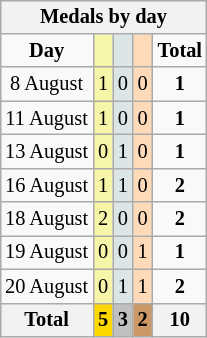<table class="wikitable" style="font-size:85%; float:right">
<tr align=center>
<th colspan=7>Medals by day</th>
</tr>
<tr align=center>
<td><strong>Day</strong></td>
<td style="background:#f7f6a8;"></td>
<td style="background:#dce5e5;"></td>
<td style="background:#ffdab9;"></td>
<td><strong>Total</strong></td>
</tr>
<tr align=center>
<td>8 August</td>
<td bgcolor=F7F6A8>1</td>
<td bgcolor=DCE5E5>0</td>
<td bgcolor=FFDAB9>0</td>
<td><strong> 1</strong></td>
</tr>
<tr align=center>
<td>11 August</td>
<td bgcolor=F7F6A8>1</td>
<td bgcolor=DCE5E5>0</td>
<td bgcolor=FFDAB9>0</td>
<td><strong> 1</strong></td>
</tr>
<tr align=center>
<td>13 August</td>
<td bgcolor=F7F6A8>0</td>
<td bgcolor=DCE5E5>1</td>
<td bgcolor=FFDAB9>0</td>
<td><strong> 1</strong></td>
</tr>
<tr align=center>
<td>16 August</td>
<td bgcolor=F7F6A8>1</td>
<td bgcolor=DCE5E5>1</td>
<td bgcolor=FFDAB9>0</td>
<td><strong>2</strong></td>
</tr>
<tr align=center>
<td>18 August</td>
<td bgcolor=F7F6A8>2</td>
<td bgcolor=DCE5E5>0</td>
<td bgcolor=FFDAB9>0</td>
<td><strong>2</strong></td>
</tr>
<tr align=center>
<td>19 August</td>
<td bgcolor=F7F6A8>0</td>
<td bgcolor=DCE5E5>0</td>
<td bgcolor=FFDAB9>1</td>
<td><strong>1</strong></td>
</tr>
<tr align=center>
<td>20 August</td>
<td bgcolor=F7F6A8>0</td>
<td bgcolor=DCE5E5>1</td>
<td bgcolor=FFDAB9>1</td>
<td><strong>2</strong></td>
</tr>
<tr>
<th>Total</th>
<th style="background:gold">5</th>
<th style="background:silver">3</th>
<th style="background:#c96">2</th>
<th>10</th>
</tr>
</table>
